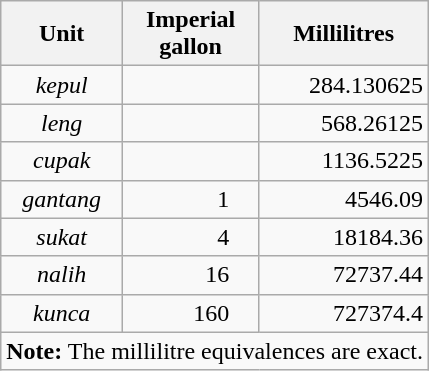<table class="wikitable">
<tr>
<th>Unit</th>
<th>Imperial<br>gallon</th>
<th>Millilitres</th>
</tr>
<tr>
<td align=center><em>kepul</em></td>
<td align=right>    </td>
<td align=right>284.130625</td>
</tr>
<tr>
<td align=center><em>leng</em></td>
<td align=right>    </td>
<td align=right>568.26125</td>
</tr>
<tr>
<td align=center><em>cupak</em></td>
<td align=right>    </td>
<td align=right>1136.5225</td>
</tr>
<tr>
<td align=center><em>gantang</em></td>
<td align=right>1    </td>
<td align=right>4546.09</td>
</tr>
<tr>
<td align=center><em>sukat</em></td>
<td align=right>4    </td>
<td align=right>18184.36</td>
</tr>
<tr>
<td align=center><em>nalih</em></td>
<td align=right>16    </td>
<td align=right>72737.44</td>
</tr>
<tr>
<td align=center><em>kunca</em></td>
<td align=right>160    </td>
<td align=right>727374.4</td>
</tr>
<tr>
<td colspan=7><strong>Note:</strong> The millilitre equivalences are exact.</td>
</tr>
</table>
